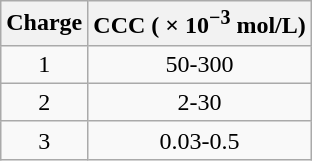<table class="wikitable" style="text-align: center;float: left;">
<tr>
<th>Charge</th>
<th>CCC ( × 10<sup>−3</sup> mol/L)</th>
</tr>
<tr>
<td>1</td>
<td>50-300</td>
</tr>
<tr>
<td>2</td>
<td>2-30</td>
</tr>
<tr>
<td>3</td>
<td>0.03-0.5</td>
</tr>
</table>
